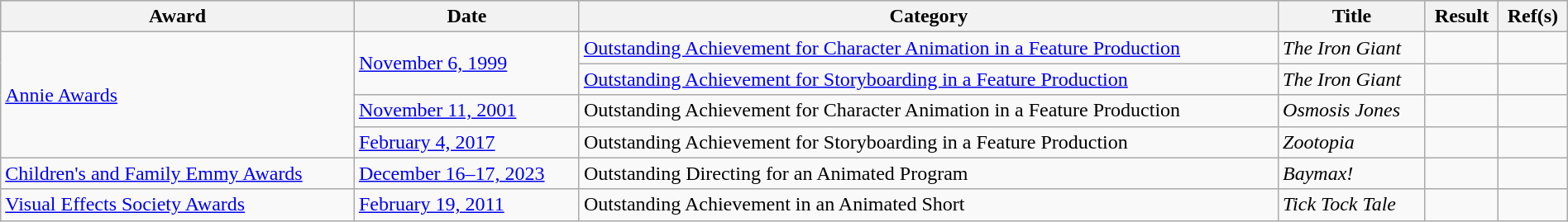<table class="wikitable sortable plainrowheaders" style="width:100%;">
<tr style="background:#ccc; text-align:center;">
<th>Award</th>
<th>Date</th>
<th>Category</th>
<th>Title</th>
<th>Result</th>
<th>Ref(s)</th>
</tr>
<tr>
<td rowspan="4"><a href='#'>Annie Awards</a></td>
<td rowspan="2"><a href='#'>November 6, 1999</a></td>
<td><a href='#'>Outstanding Achievement for Character Animation in a Feature Production</a></td>
<td><em>The Iron Giant</em></td>
<td></td>
<td></td>
</tr>
<tr>
<td><a href='#'>Outstanding Achievement for Storyboarding in a Feature Production</a></td>
<td><em>The Iron Giant</em></td>
<td></td>
<td></td>
</tr>
<tr>
<td><a href='#'>November 11, 2001</a></td>
<td>Outstanding Achievement for Character Animation in a Feature Production</td>
<td><em>Osmosis Jones</em></td>
<td></td>
<td></td>
</tr>
<tr>
<td><a href='#'>February 4, 2017</a></td>
<td>Outstanding Achievement for Storyboarding in a Feature Production</td>
<td><em>Zootopia</em></td>
<td></td>
<td></td>
</tr>
<tr>
<td><a href='#'>Children's and Family Emmy Awards</a></td>
<td><a href='#'>December 16–17, 2023</a></td>
<td>Outstanding Directing for an Animated Program</td>
<td><em>Baymax!</em></td>
<td></td>
<td></td>
</tr>
<tr>
<td><a href='#'>Visual Effects Society Awards</a></td>
<td><a href='#'>February 19, 2011</a></td>
<td>Outstanding Achievement in an Animated Short</td>
<td><em>Tick Tock Tale</em></td>
<td></td>
<td></td>
</tr>
</table>
